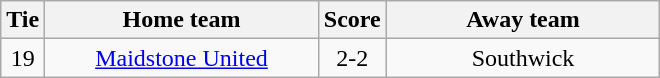<table class="wikitable" style="text-align:center;">
<tr>
<th width=20>Tie</th>
<th width=175>Home team</th>
<th width=20>Score</th>
<th width=175>Away team</th>
</tr>
<tr>
<td>19</td>
<td><a href='#'>Maidstone United</a></td>
<td>2-2</td>
<td>Southwick</td>
</tr>
</table>
